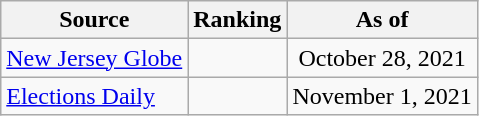<table class="wikitable" style="text-align:center">
<tr>
<th>Source</th>
<th>Ranking</th>
<th>As of</th>
</tr>
<tr>
<td align=left><a href='#'>New Jersey Globe</a></td>
<td></td>
<td>October 28, 2021</td>
</tr>
<tr>
<td align=left><a href='#'>Elections Daily</a></td>
<td></td>
<td>November 1, 2021</td>
</tr>
</table>
